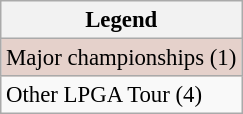<table class="wikitable" style="font-size:95%;">
<tr>
<th>Legend</th>
</tr>
<tr style="background:#e5d1cb;">
<td>Major championships (1)</td>
</tr>
<tr>
<td>Other LPGA Tour (4)</td>
</tr>
</table>
